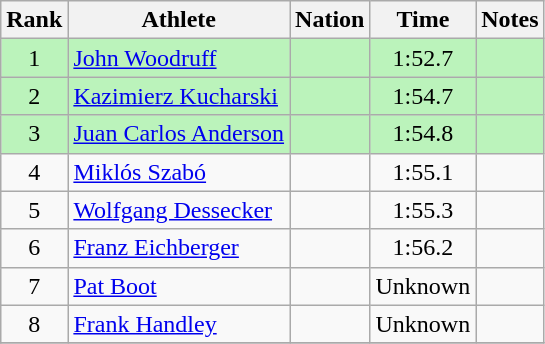<table class="wikitable sortable" style="text-align:center">
<tr>
<th>Rank</th>
<th>Athlete</th>
<th>Nation</th>
<th>Time</th>
<th>Notes</th>
</tr>
<tr bgcolor=bbf3bb>
<td>1</td>
<td align=left><a href='#'>John Woodruff</a></td>
<td align=left></td>
<td>1:52.7</td>
<td></td>
</tr>
<tr bgcolor=bbf3bb>
<td>2</td>
<td align=left><a href='#'>Kazimierz Kucharski</a></td>
<td align=left></td>
<td>1:54.7</td>
<td></td>
</tr>
<tr bgcolor=bbf3bb>
<td>3</td>
<td align=left><a href='#'>Juan Carlos Anderson</a></td>
<td align=left></td>
<td>1:54.8</td>
<td></td>
</tr>
<tr>
<td>4</td>
<td align=left><a href='#'>Miklós Szabó</a></td>
<td align=left></td>
<td>1:55.1</td>
<td></td>
</tr>
<tr>
<td>5</td>
<td align=left><a href='#'>Wolfgang Dessecker</a></td>
<td align=left></td>
<td>1:55.3</td>
<td></td>
</tr>
<tr>
<td>6</td>
<td align=left><a href='#'>Franz Eichberger</a></td>
<td align=left></td>
<td>1:56.2</td>
<td></td>
</tr>
<tr>
<td>7</td>
<td align=left><a href='#'>Pat Boot</a></td>
<td align=left></td>
<td data-sort-value=2:00.0>Unknown</td>
<td></td>
</tr>
<tr>
<td>8</td>
<td align=left><a href='#'>Frank Handley</a></td>
<td align=left></td>
<td data-sort-value=3:00.0>Unknown</td>
<td></td>
</tr>
<tr>
</tr>
</table>
